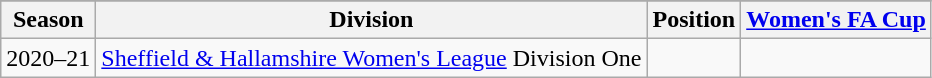<table class="wikitable collapsible" style=" text-align:center;">
<tr>
</tr>
<tr>
<th>Season</th>
<th>Division</th>
<th>Position</th>
<th><a href='#'>Women's FA Cup</a></th>
</tr>
<tr>
<td>2020–21</td>
<td><a href='#'>Sheffield & Hallamshire Women's League</a> Division One</td>
<td></td>
<td></td>
</tr>
</table>
